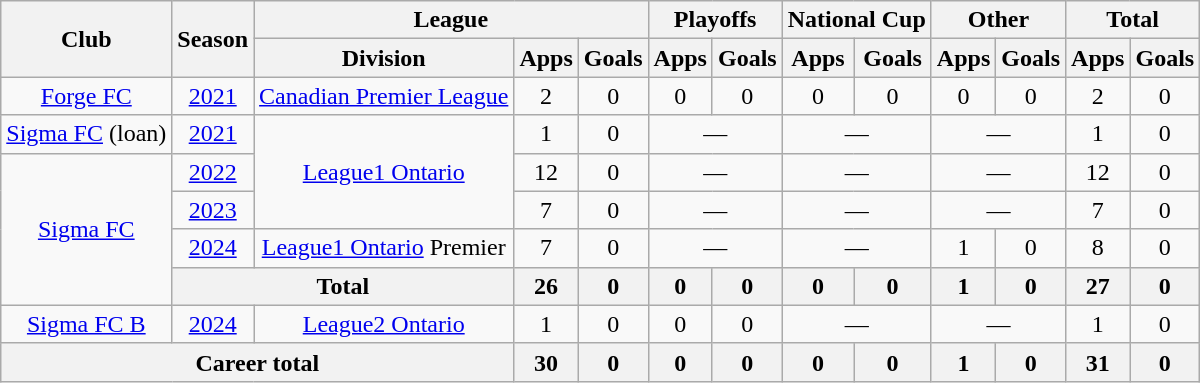<table class="wikitable" style="text-align: center">
<tr>
<th rowspan="2">Club</th>
<th rowspan="2">Season</th>
<th colspan="3">League</th>
<th colspan="2">Playoffs</th>
<th colspan="2">National Cup</th>
<th colspan="2">Other</th>
<th colspan="2">Total</th>
</tr>
<tr>
<th>Division</th>
<th>Apps</th>
<th>Goals</th>
<th>Apps</th>
<th>Goals</th>
<th>Apps</th>
<th>Goals</th>
<th>Apps</th>
<th>Goals</th>
<th>Apps</th>
<th>Goals</th>
</tr>
<tr>
<td><a href='#'>Forge FC</a></td>
<td><a href='#'>2021</a></td>
<td><a href='#'>Canadian Premier League</a></td>
<td>2</td>
<td>0</td>
<td>0</td>
<td>0</td>
<td>0</td>
<td>0</td>
<td>0</td>
<td>0</td>
<td>2</td>
<td>0</td>
</tr>
<tr>
<td><a href='#'>Sigma FC</a> (loan)</td>
<td><a href='#'>2021</a></td>
<td rowspan=3><a href='#'>League1 Ontario</a></td>
<td>1</td>
<td>0</td>
<td colspan="2">—</td>
<td colspan="2">—</td>
<td colspan="2">—</td>
<td>1</td>
<td>0</td>
</tr>
<tr>
<td rowspan="4"><a href='#'>Sigma FC</a></td>
<td><a href='#'>2022</a></td>
<td>12</td>
<td>0</td>
<td colspan="2">—</td>
<td colspan="2">—</td>
<td colspan="2">—</td>
<td>12</td>
<td>0</td>
</tr>
<tr>
<td><a href='#'>2023</a></td>
<td>7</td>
<td>0</td>
<td colspan="2">—</td>
<td colspan="2">—</td>
<td colspan="2">—</td>
<td>7</td>
<td>0</td>
</tr>
<tr>
<td><a href='#'>2024</a></td>
<td><a href='#'>League1 Ontario</a> Premier</td>
<td>7</td>
<td>0</td>
<td colspan="2">—</td>
<td colspan="2">—</td>
<td>1</td>
<td>0</td>
<td>8</td>
<td>0</td>
</tr>
<tr>
<th colspan="2">Total</th>
<th>26</th>
<th>0</th>
<th>0</th>
<th>0</th>
<th>0</th>
<th>0</th>
<th>1</th>
<th>0</th>
<th>27</th>
<th>0</th>
</tr>
<tr>
<td><a href='#'>Sigma FC B</a></td>
<td><a href='#'>2024</a></td>
<td><a href='#'>League2 Ontario</a></td>
<td>1</td>
<td>0</td>
<td>0</td>
<td>0</td>
<td colspan="2">—</td>
<td colspan="2">—</td>
<td>1</td>
<td>0</td>
</tr>
<tr>
<th colspan="3">Career total</th>
<th>30</th>
<th>0</th>
<th>0</th>
<th>0</th>
<th>0</th>
<th>0</th>
<th>1</th>
<th>0</th>
<th>31</th>
<th>0</th>
</tr>
</table>
